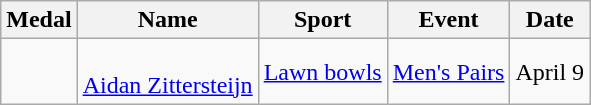<table class="wikitable sortable">
<tr>
<th>Medal</th>
<th>Name</th>
<th>Sport</th>
<th>Event</th>
<th>Date</th>
</tr>
<tr>
<td></td>
<td><br><a href='#'>Aidan Zittersteijn</a></td>
<td><a href='#'>Lawn bowls</a></td>
<td><a href='#'>Men's Pairs</a></td>
<td>April 9</td>
</tr>
</table>
